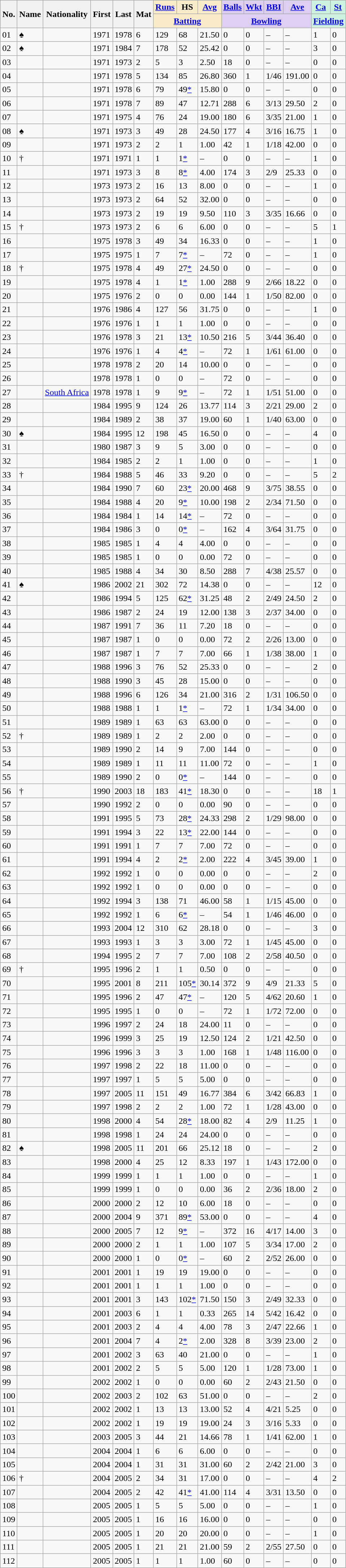<table class="wikitable sortable">
<tr align="center">
<th rowspan="2">No.</th>
<th rowspan="2">Name</th>
<th rowspan="2">Nationality</th>
<th rowspan="2">First</th>
<th rowspan="2">Last</th>
<th rowspan="2">Mat</th>
<th style="background:#faecc8"><a href='#'>Runs</a></th>
<th style="background:#faecc8">HS</th>
<th style="background:#faecc8"><a href='#'>Avg</a></th>
<th style="background:#ddcef2"><a href='#'>Balls</a></th>
<th style="background:#ddcef2"><a href='#'>Wkt</a></th>
<th style="background:#ddcef2"><a href='#'>BBI</a></th>
<th style="background:#ddcef2"><a href='#'>Ave</a></th>
<th style="background:#cef2e0"><a href='#'>Ca</a></th>
<th style="background:#cef2e0"><a href='#'>St</a></th>
</tr>
<tr class="unsortable">
<th colspan=3 style="background:#faecc8"><a href='#'>Batting</a></th>
<th colspan=4 style="background:#ddcef2"><a href='#'>Bowling</a></th>
<th colspan=2 style="background:#cef2e0"><a href='#'>Fielding</a></th>
</tr>
<tr>
<td><span>0</span>1</td>
<td> ♠</td>
<td></td>
<td>1971</td>
<td>1978</td>
<td>6</td>
<td>129</td>
<td>68</td>
<td>21.50</td>
<td>0</td>
<td>0</td>
<td>–</td>
<td>–</td>
<td>1</td>
<td>0</td>
</tr>
<tr>
<td><span>0</span>2</td>
<td><strong></strong> ♠</td>
<td></td>
<td>1971</td>
<td>1984</td>
<td>7</td>
<td>178</td>
<td>52</td>
<td>25.42</td>
<td>0</td>
<td>0</td>
<td>–</td>
<td>–</td>
<td>3</td>
<td>0</td>
</tr>
<tr>
<td><span>0</span>3</td>
<td><strong></strong></td>
<td></td>
<td>1971</td>
<td>1973</td>
<td>2</td>
<td>5</td>
<td>3</td>
<td>2.50</td>
<td>18</td>
<td>0</td>
<td>–</td>
<td>–</td>
<td>0</td>
<td>0</td>
</tr>
<tr>
<td><span>0</span>4</td>
<td><strong></strong></td>
<td></td>
<td>1971</td>
<td>1978</td>
<td>5</td>
<td>134</td>
<td>85</td>
<td>26.80</td>
<td>360</td>
<td>1</td>
<td>1/46</td>
<td>191.00</td>
<td>0</td>
<td>0</td>
</tr>
<tr>
<td><span>0</span>5</td>
<td></td>
<td></td>
<td>1971</td>
<td>1978</td>
<td>6</td>
<td>79</td>
<td>49<a href='#'>*</a></td>
<td>15.80</td>
<td>0</td>
<td>0</td>
<td>–</td>
<td>–</td>
<td>0</td>
<td>0</td>
</tr>
<tr>
<td><span>0</span>6</td>
<td><strong></strong></td>
<td></td>
<td>1971</td>
<td>1978</td>
<td>7</td>
<td>89</td>
<td>47</td>
<td>12.71</td>
<td>288</td>
<td>6</td>
<td>3/13</td>
<td>29.50</td>
<td>2</td>
<td>0</td>
</tr>
<tr>
<td><span>0</span>7</td>
<td><strong></strong></td>
<td></td>
<td>1971</td>
<td>1975</td>
<td>4</td>
<td>76</td>
<td>24</td>
<td>19.00</td>
<td>180</td>
<td>6</td>
<td>3/35</td>
<td>21.00</td>
<td>1</td>
<td>0</td>
</tr>
<tr>
<td><span>0</span>8</td>
<td> ♠</td>
<td></td>
<td>1971</td>
<td>1973</td>
<td>3</td>
<td>49</td>
<td>28</td>
<td>24.50</td>
<td>177</td>
<td>4</td>
<td>3/16</td>
<td>16.75</td>
<td>1</td>
<td>0</td>
</tr>
<tr>
<td><span>0</span>9</td>
<td><strong></strong></td>
<td></td>
<td>1971</td>
<td>1973</td>
<td>2</td>
<td>2</td>
<td>1</td>
<td>1.00</td>
<td>42</td>
<td>1</td>
<td>1/18</td>
<td>42.00</td>
<td>0</td>
<td>0</td>
</tr>
<tr>
<td>10</td>
<td> †</td>
<td></td>
<td>1971</td>
<td>1971</td>
<td>1</td>
<td>1</td>
<td>1<a href='#'>*</a></td>
<td>–</td>
<td>0</td>
<td>0</td>
<td>–</td>
<td>–</td>
<td>1</td>
<td>0</td>
</tr>
<tr>
<td>11</td>
<td><strong></strong></td>
<td></td>
<td>1971</td>
<td>1973</td>
<td>3</td>
<td>8</td>
<td>8<a href='#'>*</a></td>
<td>4.00</td>
<td>174</td>
<td>3</td>
<td>2/9</td>
<td>25.33</td>
<td>0</td>
<td>0</td>
</tr>
<tr>
<td>12</td>
<td><strong></strong></td>
<td></td>
<td>1973</td>
<td>1973</td>
<td>2</td>
<td>16</td>
<td>13</td>
<td>8.00</td>
<td>0</td>
<td>0</td>
<td>–</td>
<td>–</td>
<td>1</td>
<td>0</td>
</tr>
<tr>
<td>13</td>
<td></td>
<td></td>
<td>1973</td>
<td>1973</td>
<td>2</td>
<td>64</td>
<td>52</td>
<td>32.00</td>
<td>0</td>
<td>0</td>
<td>–</td>
<td>–</td>
<td>0</td>
<td>0</td>
</tr>
<tr>
<td>14</td>
<td></td>
<td></td>
<td>1973</td>
<td>1973</td>
<td>2</td>
<td>19</td>
<td>19</td>
<td>9.50</td>
<td>110</td>
<td>3</td>
<td>3/35</td>
<td>16.66</td>
<td>0</td>
<td>0</td>
</tr>
<tr>
<td>15</td>
<td> †</td>
<td></td>
<td>1973</td>
<td>1973</td>
<td>2</td>
<td>6</td>
<td>6</td>
<td>6.00</td>
<td>0</td>
<td>0</td>
<td>–</td>
<td>–</td>
<td>5</td>
<td>1</td>
</tr>
<tr>
<td>16</td>
<td></td>
<td></td>
<td>1975</td>
<td>1978</td>
<td>3</td>
<td>49</td>
<td>34</td>
<td>16.33</td>
<td>0</td>
<td>0</td>
<td>–</td>
<td>–</td>
<td>1</td>
<td>0</td>
</tr>
<tr>
<td>17</td>
<td></td>
<td></td>
<td>1975</td>
<td>1975</td>
<td>1</td>
<td>7</td>
<td>7<a href='#'>*</a></td>
<td>–</td>
<td>72</td>
<td>0</td>
<td>–</td>
<td>–</td>
<td>1</td>
<td>0</td>
</tr>
<tr>
<td>18</td>
<td> †</td>
<td></td>
<td>1975</td>
<td>1978</td>
<td>4</td>
<td>49</td>
<td>27<a href='#'>*</a></td>
<td>24.50</td>
<td>0</td>
<td>0</td>
<td>–</td>
<td>–</td>
<td>0</td>
<td>0</td>
</tr>
<tr>
<td>19</td>
<td></td>
<td></td>
<td>1975</td>
<td>1978</td>
<td>4</td>
<td>1</td>
<td>1<a href='#'>*</a></td>
<td>1.00</td>
<td>288</td>
<td>9</td>
<td>2/66</td>
<td>18.22</td>
<td>0</td>
<td>0</td>
</tr>
<tr>
<td>20</td>
<td></td>
<td></td>
<td>1975</td>
<td>1976</td>
<td>2</td>
<td>0</td>
<td>0</td>
<td>0.00</td>
<td>144</td>
<td>1</td>
<td>1/50</td>
<td>82.00</td>
<td>0</td>
<td>0</td>
</tr>
<tr>
<td>21</td>
<td><strong></strong></td>
<td></td>
<td>1976</td>
<td>1986</td>
<td>4</td>
<td>127</td>
<td>56</td>
<td>31.75</td>
<td>0</td>
<td>0</td>
<td>–</td>
<td>–</td>
<td>1</td>
<td>0</td>
</tr>
<tr>
<td>22</td>
<td></td>
<td></td>
<td>1976</td>
<td>1976</td>
<td>1</td>
<td>1</td>
<td>1</td>
<td>1.00</td>
<td>0</td>
<td>0</td>
<td>–</td>
<td>–</td>
<td>0</td>
<td>0</td>
</tr>
<tr>
<td>23</td>
<td></td>
<td></td>
<td>1976</td>
<td>1978</td>
<td>3</td>
<td>21</td>
<td>13<a href='#'>*</a></td>
<td>10.50</td>
<td>216</td>
<td>5</td>
<td>3/44</td>
<td>36.40</td>
<td>0</td>
<td>0</td>
</tr>
<tr>
<td>24</td>
<td></td>
<td></td>
<td>1976</td>
<td>1976</td>
<td>1</td>
<td>4</td>
<td>4<a href='#'>*</a></td>
<td>–</td>
<td>72</td>
<td>1</td>
<td>1/61</td>
<td>61.00</td>
<td>0</td>
<td>0</td>
</tr>
<tr>
<td>25</td>
<td></td>
<td></td>
<td>1978</td>
<td>1978</td>
<td>2</td>
<td>20</td>
<td>14</td>
<td>10.00</td>
<td>0</td>
<td>0</td>
<td>–</td>
<td>–</td>
<td>0</td>
<td>0</td>
</tr>
<tr>
<td>26</td>
<td></td>
<td></td>
<td>1978</td>
<td>1978</td>
<td>1</td>
<td>0</td>
<td>0</td>
<td>–</td>
<td>72</td>
<td>0</td>
<td>–</td>
<td>–</td>
<td>0</td>
<td>0</td>
</tr>
<tr>
<td>27</td>
<td><strong></strong></td>
<td> <a href='#'>South Africa</a></td>
<td>1978</td>
<td>1978</td>
<td>1</td>
<td>9</td>
<td>9<a href='#'>*</a></td>
<td>–</td>
<td>72</td>
<td>1</td>
<td>1/51</td>
<td>51.00</td>
<td>0</td>
<td>0</td>
</tr>
<tr>
<td>28</td>
<td></td>
<td></td>
<td>1984</td>
<td>1995</td>
<td>9</td>
<td>124</td>
<td>26</td>
<td>13.77</td>
<td>114</td>
<td>3</td>
<td>2/21</td>
<td>29.00</td>
<td>2</td>
<td>0</td>
</tr>
<tr>
<td>29</td>
<td><strong></strong></td>
<td></td>
<td>1984</td>
<td>1989</td>
<td>2</td>
<td>38</td>
<td>37</td>
<td>19.00</td>
<td>60</td>
<td>1</td>
<td>1/40</td>
<td>63.00</td>
<td>0</td>
<td>0</td>
</tr>
<tr>
<td>30</td>
<td> ♠</td>
<td></td>
<td>1984</td>
<td>1995</td>
<td>12</td>
<td>198</td>
<td>45</td>
<td>16.50</td>
<td>0</td>
<td>0</td>
<td>–</td>
<td>–</td>
<td>4</td>
<td>0</td>
</tr>
<tr>
<td>31</td>
<td></td>
<td></td>
<td>1980</td>
<td>1987</td>
<td>3</td>
<td>9</td>
<td>5</td>
<td>3.00</td>
<td>0</td>
<td>0</td>
<td>–</td>
<td>–</td>
<td>0</td>
<td>0</td>
</tr>
<tr>
<td>32</td>
<td></td>
<td></td>
<td>1984</td>
<td>1985</td>
<td>2</td>
<td>2</td>
<td>1</td>
<td>1.00</td>
<td>0</td>
<td>0</td>
<td>–</td>
<td>–</td>
<td>1</td>
<td>0</td>
</tr>
<tr>
<td>33</td>
<td><strong></strong> †</td>
<td></td>
<td>1984</td>
<td>1988</td>
<td>5</td>
<td>46</td>
<td>33</td>
<td>9.20</td>
<td>0</td>
<td>0</td>
<td>–</td>
<td>–</td>
<td>5</td>
<td>2</td>
</tr>
<tr>
<td>34</td>
<td></td>
<td></td>
<td>1984</td>
<td>1990</td>
<td>7</td>
<td>60</td>
<td>23<a href='#'>*</a></td>
<td>20.00</td>
<td>468</td>
<td>9</td>
<td>3/75</td>
<td>38.55</td>
<td>0</td>
<td>0</td>
</tr>
<tr>
<td>35</td>
<td><strong></strong></td>
<td></td>
<td>1984</td>
<td>1988</td>
<td>4</td>
<td>20</td>
<td>9<a href='#'>*</a></td>
<td>10.00</td>
<td>198</td>
<td>2</td>
<td>2/34</td>
<td>71.50</td>
<td>0</td>
<td>0</td>
</tr>
<tr>
<td>36</td>
<td><strong></strong></td>
<td></td>
<td>1984</td>
<td>1984</td>
<td>1</td>
<td>14</td>
<td>14<a href='#'>*</a></td>
<td>–</td>
<td>72</td>
<td>0</td>
<td>–</td>
<td>–</td>
<td>0</td>
<td>0</td>
</tr>
<tr>
<td>37</td>
<td><strong></strong></td>
<td></td>
<td>1984</td>
<td>1986</td>
<td>3</td>
<td>0</td>
<td>0<a href='#'>*</a></td>
<td>–</td>
<td>162</td>
<td>4</td>
<td>3/64</td>
<td>31.75</td>
<td>0</td>
<td>0</td>
</tr>
<tr>
<td>38</td>
<td><strong></strong></td>
<td></td>
<td>1985</td>
<td>1985</td>
<td>1</td>
<td>4</td>
<td>4</td>
<td>4.00</td>
<td>0</td>
<td>0</td>
<td>–</td>
<td>–</td>
<td>0</td>
<td>0</td>
</tr>
<tr>
<td>39</td>
<td></td>
<td></td>
<td>1985</td>
<td>1985</td>
<td>1</td>
<td>0</td>
<td>0</td>
<td>0.00</td>
<td>72</td>
<td>0</td>
<td>–</td>
<td>–</td>
<td>0</td>
<td>0</td>
</tr>
<tr>
<td>40</td>
<td><strong></strong></td>
<td></td>
<td>1985</td>
<td>1988</td>
<td>4</td>
<td>34</td>
<td>30</td>
<td>8.50</td>
<td>288</td>
<td>7</td>
<td>4/38</td>
<td>25.57</td>
<td>0</td>
<td>0</td>
</tr>
<tr>
<td>41</td>
<td><strong></strong> ♠</td>
<td></td>
<td>1986</td>
<td>2002</td>
<td>21</td>
<td>302</td>
<td>72</td>
<td>14.38</td>
<td>0</td>
<td>0</td>
<td>–</td>
<td>–</td>
<td>12</td>
<td>0</td>
</tr>
<tr>
<td>42</td>
<td></td>
<td></td>
<td>1986</td>
<td>1994</td>
<td>5</td>
<td>125</td>
<td>62<a href='#'>*</a></td>
<td>31.25</td>
<td>48</td>
<td>2</td>
<td>2/49</td>
<td>24.50</td>
<td>2</td>
<td>0</td>
</tr>
<tr>
<td>43</td>
<td><strong></strong></td>
<td></td>
<td>1986</td>
<td>1987</td>
<td>2</td>
<td>24</td>
<td>19</td>
<td>12.00</td>
<td>138</td>
<td>3</td>
<td>2/37</td>
<td>34.00</td>
<td>0</td>
<td>0</td>
</tr>
<tr>
<td>44</td>
<td><strong></strong></td>
<td></td>
<td>1987</td>
<td>1991</td>
<td>7</td>
<td>36</td>
<td>11</td>
<td>7.20</td>
<td>18</td>
<td>0</td>
<td>–</td>
<td>–</td>
<td>0</td>
<td>0</td>
</tr>
<tr>
<td>45</td>
<td><strong></strong></td>
<td></td>
<td>1987</td>
<td>1987</td>
<td>1</td>
<td>0</td>
<td>0</td>
<td>0.00</td>
<td>72</td>
<td>2</td>
<td>2/26</td>
<td>13.00</td>
<td>0</td>
<td>0</td>
</tr>
<tr>
<td>46</td>
<td></td>
<td></td>
<td>1987</td>
<td>1987</td>
<td>1</td>
<td>7</td>
<td>7</td>
<td>7.00</td>
<td>66</td>
<td>1</td>
<td>1/38</td>
<td>38.00</td>
<td>1</td>
<td>0</td>
</tr>
<tr>
<td>47</td>
<td></td>
<td></td>
<td>1988</td>
<td>1996</td>
<td>3</td>
<td>76</td>
<td>52</td>
<td>25.33</td>
<td>0</td>
<td>0</td>
<td>–</td>
<td>–</td>
<td>2</td>
<td>0</td>
</tr>
<tr>
<td>48</td>
<td><strong></strong></td>
<td></td>
<td>1988</td>
<td>1990</td>
<td>3</td>
<td>45</td>
<td>28</td>
<td>15.00</td>
<td>0</td>
<td>0</td>
<td>–</td>
<td>–</td>
<td>0</td>
<td>0</td>
</tr>
<tr>
<td>49</td>
<td></td>
<td></td>
<td>1988</td>
<td>1996</td>
<td>6</td>
<td>126</td>
<td>34</td>
<td>21.00</td>
<td>316</td>
<td>2</td>
<td>1/31</td>
<td>106.50</td>
<td>0</td>
<td>0</td>
</tr>
<tr>
<td>50</td>
<td><strong></strong></td>
<td></td>
<td>1988</td>
<td>1988</td>
<td>1</td>
<td>1</td>
<td>1<a href='#'>*</a></td>
<td>–</td>
<td>72</td>
<td>1</td>
<td>1/34</td>
<td>34.00</td>
<td>0</td>
<td>0</td>
</tr>
<tr>
<td>51</td>
<td><strong></strong></td>
<td></td>
<td>1989</td>
<td>1989</td>
<td>1</td>
<td>63</td>
<td>63</td>
<td>63.00</td>
<td>0</td>
<td>0</td>
<td>–</td>
<td>–</td>
<td>0</td>
<td>0</td>
</tr>
<tr>
<td>52</td>
<td> †</td>
<td></td>
<td>1989</td>
<td>1989</td>
<td>1</td>
<td>2</td>
<td>2</td>
<td>2.00</td>
<td>0</td>
<td>0</td>
<td>–</td>
<td>–</td>
<td>0</td>
<td>0</td>
</tr>
<tr>
<td>53</td>
<td><strong></strong></td>
<td></td>
<td>1989</td>
<td>1990</td>
<td>2</td>
<td>14</td>
<td>9</td>
<td>7.00</td>
<td>144</td>
<td>0</td>
<td>–</td>
<td>–</td>
<td>0</td>
<td>0</td>
</tr>
<tr>
<td>54</td>
<td><strong></strong></td>
<td></td>
<td>1989</td>
<td>1989</td>
<td>1</td>
<td>11</td>
<td>11</td>
<td>11.00</td>
<td>72</td>
<td>0</td>
<td>–</td>
<td>–</td>
<td>1</td>
<td>0</td>
</tr>
<tr>
<td>55</td>
<td></td>
<td></td>
<td>1989</td>
<td>1990</td>
<td>2</td>
<td>0</td>
<td>0<a href='#'>*</a></td>
<td>–</td>
<td>144</td>
<td>0</td>
<td>–</td>
<td>–</td>
<td>0</td>
<td>0</td>
</tr>
<tr>
<td>56</td>
<td><strong></strong> †</td>
<td></td>
<td>1990</td>
<td>2003</td>
<td>18</td>
<td>183</td>
<td>41<a href='#'>*</a></td>
<td>18.30</td>
<td>0</td>
<td>0</td>
<td>–</td>
<td>–</td>
<td>18</td>
<td>1</td>
</tr>
<tr>
<td>57</td>
<td></td>
<td></td>
<td>1990</td>
<td>1992</td>
<td>2</td>
<td>0</td>
<td>0</td>
<td>0.00</td>
<td>90</td>
<td>0</td>
<td>–</td>
<td>–</td>
<td>0</td>
<td>0</td>
</tr>
<tr>
<td>58</td>
<td><strong></strong></td>
<td></td>
<td>1991</td>
<td>1995</td>
<td>5</td>
<td>73</td>
<td>28<a href='#'>*</a></td>
<td>24.33</td>
<td>298</td>
<td>2</td>
<td>1/29</td>
<td>98.00</td>
<td>0</td>
<td>0</td>
</tr>
<tr>
<td>59</td>
<td></td>
<td></td>
<td>1991</td>
<td>1994</td>
<td>3</td>
<td>22</td>
<td>13<a href='#'>*</a></td>
<td>22.00</td>
<td>144</td>
<td>0</td>
<td>–</td>
<td>–</td>
<td>0</td>
<td>0</td>
</tr>
<tr>
<td>60</td>
<td></td>
<td></td>
<td>1991</td>
<td>1991</td>
<td>1</td>
<td>7</td>
<td>7</td>
<td>7.00</td>
<td>72</td>
<td>0</td>
<td>–</td>
<td>–</td>
<td>0</td>
<td>0</td>
</tr>
<tr>
<td>61</td>
<td></td>
<td></td>
<td>1991</td>
<td>1994</td>
<td>4</td>
<td>2</td>
<td>2<a href='#'>*</a></td>
<td>2.00</td>
<td>222</td>
<td>4</td>
<td>3/45</td>
<td>39.00</td>
<td>1</td>
<td>0</td>
</tr>
<tr>
<td>62</td>
<td></td>
<td></td>
<td>1992</td>
<td>1992</td>
<td>1</td>
<td>0</td>
<td>0</td>
<td>0.00</td>
<td>0</td>
<td>0</td>
<td>–</td>
<td>–</td>
<td>2</td>
<td>0</td>
</tr>
<tr>
<td>63</td>
<td></td>
<td></td>
<td>1992</td>
<td>1992</td>
<td>1</td>
<td>0</td>
<td>0</td>
<td>0.00</td>
<td>0</td>
<td>0</td>
<td>–</td>
<td>–</td>
<td>0</td>
<td>0</td>
</tr>
<tr>
<td>64</td>
<td><strong></strong></td>
<td></td>
<td>1992</td>
<td>1994</td>
<td>3</td>
<td>138</td>
<td>71</td>
<td>46.00</td>
<td>58</td>
<td>1</td>
<td>1/15</td>
<td>45.00</td>
<td>0</td>
<td>0</td>
</tr>
<tr>
<td>65</td>
<td></td>
<td></td>
<td>1992</td>
<td>1992</td>
<td>1</td>
<td>6</td>
<td>6<a href='#'>*</a></td>
<td>–</td>
<td>54</td>
<td>1</td>
<td>1/46</td>
<td>46.00</td>
<td>0</td>
<td>0</td>
</tr>
<tr>
<td>66</td>
<td></td>
<td></td>
<td>1993</td>
<td>2004</td>
<td>12</td>
<td>310</td>
<td>62</td>
<td>28.18</td>
<td>0</td>
<td>0</td>
<td>–</td>
<td>–</td>
<td>3</td>
<td>0</td>
</tr>
<tr>
<td>67</td>
<td><strong></strong></td>
<td></td>
<td>1993</td>
<td>1993</td>
<td>1</td>
<td>3</td>
<td>3</td>
<td>3.00</td>
<td>72</td>
<td>1</td>
<td>1/45</td>
<td>45.00</td>
<td>0</td>
<td>0</td>
</tr>
<tr>
<td>68</td>
<td></td>
<td></td>
<td>1994</td>
<td>1995</td>
<td>2</td>
<td>7</td>
<td>7</td>
<td>7.00</td>
<td>108</td>
<td>2</td>
<td>2/58</td>
<td>40.50</td>
<td>0</td>
<td>0</td>
</tr>
<tr>
<td>69</td>
<td> †</td>
<td></td>
<td>1995</td>
<td>1996</td>
<td>2</td>
<td>1</td>
<td>1</td>
<td>0.50</td>
<td>0</td>
<td>0</td>
<td>–</td>
<td>–</td>
<td>0</td>
<td>0</td>
</tr>
<tr>
<td>70</td>
<td><strong></strong></td>
<td></td>
<td>1995</td>
<td>2001</td>
<td>8</td>
<td>211</td>
<td>105<a href='#'>*</a></td>
<td>30.14</td>
<td>372</td>
<td>9</td>
<td>4/9</td>
<td>21.33</td>
<td>5</td>
<td>0</td>
</tr>
<tr>
<td>71</td>
<td></td>
<td></td>
<td>1995</td>
<td>1996</td>
<td>2</td>
<td>47</td>
<td>47<a href='#'>*</a></td>
<td>–</td>
<td>120</td>
<td>5</td>
<td>4/62</td>
<td>20.60</td>
<td>1</td>
<td>0</td>
</tr>
<tr>
<td>72</td>
<td><strong></strong></td>
<td></td>
<td>1995</td>
<td>1995</td>
<td>1</td>
<td>0</td>
<td>0</td>
<td>–</td>
<td>72</td>
<td>1</td>
<td>1/72</td>
<td>72.00</td>
<td>0</td>
<td>0</td>
</tr>
<tr>
<td>73</td>
<td></td>
<td></td>
<td>1996</td>
<td>1997</td>
<td>2</td>
<td>24</td>
<td>18</td>
<td>24.00</td>
<td>11</td>
<td>0</td>
<td>–</td>
<td>–</td>
<td>0</td>
<td>0</td>
</tr>
<tr>
<td>74</td>
<td></td>
<td></td>
<td>1996</td>
<td>1999</td>
<td>3</td>
<td>25</td>
<td>19</td>
<td>12.50</td>
<td>124</td>
<td>2</td>
<td>1/21</td>
<td>42.50</td>
<td>0</td>
<td>0</td>
</tr>
<tr>
<td>75</td>
<td><strong></strong></td>
<td></td>
<td>1996</td>
<td>1996</td>
<td>3</td>
<td>3</td>
<td>3</td>
<td>1.00</td>
<td>168</td>
<td>1</td>
<td>1/48</td>
<td>116.00</td>
<td>0</td>
<td>0</td>
</tr>
<tr>
<td>76</td>
<td></td>
<td></td>
<td>1997</td>
<td>1998</td>
<td>2</td>
<td>22</td>
<td>18</td>
<td>11.00</td>
<td>0</td>
<td>0</td>
<td>–</td>
<td>–</td>
<td>0</td>
<td>0</td>
</tr>
<tr>
<td>77</td>
<td></td>
<td></td>
<td>1997</td>
<td>1997</td>
<td>1</td>
<td>5</td>
<td>5</td>
<td>5.00</td>
<td>0</td>
<td>0</td>
<td>–</td>
<td>–</td>
<td>0</td>
<td>0</td>
</tr>
<tr>
<td>78</td>
<td></td>
<td></td>
<td>1997</td>
<td>2005</td>
<td>11</td>
<td>151</td>
<td>49</td>
<td>16.77</td>
<td>384</td>
<td>6</td>
<td>3/42</td>
<td>66.83</td>
<td>1</td>
<td>0</td>
</tr>
<tr>
<td>79</td>
<td></td>
<td></td>
<td>1997</td>
<td>1998</td>
<td>2</td>
<td>2</td>
<td>2</td>
<td>1.00</td>
<td>72</td>
<td>1</td>
<td>1/28</td>
<td>43.00</td>
<td>0</td>
<td>0</td>
</tr>
<tr>
<td>80</td>
<td><strong></strong></td>
<td></td>
<td>1998</td>
<td>2000</td>
<td>4</td>
<td>54</td>
<td>28<a href='#'>*</a></td>
<td>18.00</td>
<td>82</td>
<td>4</td>
<td>2/9</td>
<td>11.25</td>
<td>1</td>
<td>0</td>
</tr>
<tr>
<td>81</td>
<td></td>
<td></td>
<td>1998</td>
<td>1998</td>
<td>1</td>
<td>24</td>
<td>24</td>
<td>24.00</td>
<td>0</td>
<td>0</td>
<td>–</td>
<td>–</td>
<td>0</td>
<td>0</td>
</tr>
<tr>
<td>82</td>
<td> ♠</td>
<td></td>
<td>1998</td>
<td>2005</td>
<td>11</td>
<td>201</td>
<td>66</td>
<td>25.12</td>
<td>18</td>
<td>0</td>
<td>–</td>
<td>–</td>
<td>2</td>
<td>0</td>
</tr>
<tr>
<td>83</td>
<td><strong></strong></td>
<td></td>
<td>1998</td>
<td>2000</td>
<td>4</td>
<td>25</td>
<td>12</td>
<td>8.33</td>
<td>197</td>
<td>1</td>
<td>1/43</td>
<td>172.00</td>
<td>0</td>
<td>0</td>
</tr>
<tr>
<td>84</td>
<td></td>
<td></td>
<td>1999</td>
<td>1999</td>
<td>1</td>
<td>1</td>
<td>1</td>
<td>1.00</td>
<td>0</td>
<td>0</td>
<td>–</td>
<td>–</td>
<td>1</td>
<td>0</td>
</tr>
<tr>
<td>85</td>
<td></td>
<td></td>
<td>1999</td>
<td>1999</td>
<td>1</td>
<td>0</td>
<td>0</td>
<td>0.00</td>
<td>36</td>
<td>2</td>
<td>2/36</td>
<td>18.00</td>
<td>2</td>
<td>0</td>
</tr>
<tr>
<td>86</td>
<td><strong></strong></td>
<td></td>
<td>2000</td>
<td>2000</td>
<td>2</td>
<td>12</td>
<td>10</td>
<td>6.00</td>
<td>18</td>
<td>0</td>
<td>–</td>
<td>–</td>
<td>0</td>
<td>0</td>
</tr>
<tr>
<td>87</td>
<td><strong></strong></td>
<td></td>
<td>2000</td>
<td>2004</td>
<td>9</td>
<td>371</td>
<td>89<a href='#'>*</a></td>
<td>53.00</td>
<td>0</td>
<td>0</td>
<td>–</td>
<td>–</td>
<td>4</td>
<td>0</td>
</tr>
<tr>
<td>88</td>
<td><strong></strong></td>
<td></td>
<td>2000</td>
<td>2005</td>
<td>7</td>
<td>12</td>
<td>9<a href='#'>*</a></td>
<td>–</td>
<td>372</td>
<td>16</td>
<td>4/17</td>
<td>14.00</td>
<td>3</td>
<td>0</td>
</tr>
<tr>
<td>89</td>
<td></td>
<td></td>
<td>2000</td>
<td>2000</td>
<td>2</td>
<td>1</td>
<td>1</td>
<td>1.00</td>
<td>107</td>
<td>5</td>
<td>3/34</td>
<td>17.00</td>
<td>2</td>
<td>0</td>
</tr>
<tr>
<td>90</td>
<td></td>
<td></td>
<td>2000</td>
<td>2000</td>
<td>1</td>
<td>0</td>
<td>0<a href='#'>*</a></td>
<td>–</td>
<td>60</td>
<td>2</td>
<td>2/52</td>
<td>26.00</td>
<td>0</td>
<td>0</td>
</tr>
<tr>
<td>91</td>
<td></td>
<td></td>
<td>2001</td>
<td>2001</td>
<td>1</td>
<td>19</td>
<td>19</td>
<td>19.00</td>
<td>0</td>
<td>0</td>
<td>–</td>
<td>–</td>
<td>0</td>
<td>0</td>
</tr>
<tr>
<td>92</td>
<td></td>
<td></td>
<td>2001</td>
<td>2001</td>
<td>1</td>
<td>1</td>
<td>1</td>
<td>1.00</td>
<td>0</td>
<td>0</td>
<td>–</td>
<td>–</td>
<td>0</td>
<td>0</td>
</tr>
<tr>
<td>93</td>
<td><strong></strong></td>
<td></td>
<td>2001</td>
<td>2001</td>
<td>3</td>
<td>143</td>
<td>102<a href='#'>*</a></td>
<td>71.50</td>
<td>150</td>
<td>3</td>
<td>2/49</td>
<td>32.33</td>
<td>0</td>
<td>0</td>
</tr>
<tr>
<td>94</td>
<td></td>
<td></td>
<td>2001</td>
<td>2003</td>
<td>6</td>
<td>1</td>
<td>1</td>
<td>0.33</td>
<td>265</td>
<td>14</td>
<td>5/42</td>
<td>16.42</td>
<td>0</td>
<td>0</td>
</tr>
<tr>
<td>95</td>
<td></td>
<td></td>
<td>2001</td>
<td>2003</td>
<td>2</td>
<td>4</td>
<td>4</td>
<td>4.00</td>
<td>78</td>
<td>3</td>
<td>2/47</td>
<td>22.66</td>
<td>1</td>
<td>0</td>
</tr>
<tr>
<td>96</td>
<td></td>
<td></td>
<td>2001</td>
<td>2004</td>
<td>7</td>
<td>4</td>
<td>2<a href='#'>*</a></td>
<td>2.00</td>
<td>328</td>
<td>8</td>
<td>3/39</td>
<td>23.00</td>
<td>2</td>
<td>0</td>
</tr>
<tr>
<td>97</td>
<td></td>
<td></td>
<td>2001</td>
<td>2002</td>
<td>3</td>
<td>63</td>
<td>40</td>
<td>21.00</td>
<td>0</td>
<td>0</td>
<td>–</td>
<td>–</td>
<td>1</td>
<td>0</td>
</tr>
<tr>
<td>98</td>
<td></td>
<td></td>
<td>2001</td>
<td>2002</td>
<td>2</td>
<td>5</td>
<td>5</td>
<td>5.00</td>
<td>120</td>
<td>1</td>
<td>1/28</td>
<td>73.00</td>
<td>1</td>
<td>0</td>
</tr>
<tr>
<td>99</td>
<td></td>
<td></td>
<td>2002</td>
<td>2002</td>
<td>1</td>
<td>0</td>
<td>0</td>
<td>0.00</td>
<td>60</td>
<td>2</td>
<td>2/43</td>
<td>21.50</td>
<td>0</td>
<td>0</td>
</tr>
<tr>
<td>100</td>
<td><strong></strong></td>
<td></td>
<td>2002</td>
<td>2003</td>
<td>2</td>
<td>102</td>
<td>63</td>
<td>51.00</td>
<td>0</td>
<td>0</td>
<td>–</td>
<td>–</td>
<td>2</td>
<td>0</td>
</tr>
<tr>
<td>101</td>
<td><strong></strong></td>
<td></td>
<td>2002</td>
<td>2002</td>
<td>1</td>
<td>13</td>
<td>13</td>
<td>13.00</td>
<td>52</td>
<td>4</td>
<td>4/21</td>
<td>5.25</td>
<td>0</td>
<td>0</td>
</tr>
<tr>
<td>102</td>
<td><strong></strong></td>
<td></td>
<td>2002</td>
<td>2002</td>
<td>1</td>
<td>19</td>
<td>19</td>
<td>19.00</td>
<td>24</td>
<td>3</td>
<td>3/16</td>
<td>5.33</td>
<td>0</td>
<td>0</td>
</tr>
<tr>
<td>103</td>
<td><strong></strong></td>
<td></td>
<td>2003</td>
<td>2005</td>
<td>3</td>
<td>44</td>
<td>21</td>
<td>14.66</td>
<td>78</td>
<td>1</td>
<td>1/41</td>
<td>62.00</td>
<td>1</td>
<td>0</td>
</tr>
<tr>
<td>104</td>
<td></td>
<td></td>
<td>2004</td>
<td>2004</td>
<td>1</td>
<td>6</td>
<td>6</td>
<td>6.00</td>
<td>0</td>
<td>0</td>
<td>–</td>
<td>–</td>
<td>0</td>
<td>0</td>
</tr>
<tr>
<td>105</td>
<td><strong></strong></td>
<td></td>
<td>2004</td>
<td>2004</td>
<td>1</td>
<td>31</td>
<td>31</td>
<td>31.00</td>
<td>60</td>
<td>2</td>
<td>2/42</td>
<td>21.00</td>
<td>3</td>
<td>0</td>
</tr>
<tr>
<td>106</td>
<td> †</td>
<td></td>
<td>2004</td>
<td>2005</td>
<td>2</td>
<td>34</td>
<td>31</td>
<td>17.00</td>
<td>0</td>
<td>0</td>
<td>–</td>
<td>–</td>
<td>4</td>
<td>2</td>
</tr>
<tr>
<td>107</td>
<td><strong></strong></td>
<td></td>
<td>2004</td>
<td>2005</td>
<td>2</td>
<td>42</td>
<td>41<a href='#'>*</a></td>
<td>41.00</td>
<td>114</td>
<td>4</td>
<td>3/31</td>
<td>13.50</td>
<td>0</td>
<td>0</td>
</tr>
<tr>
<td>108</td>
<td></td>
<td></td>
<td>2005</td>
<td>2005</td>
<td>1</td>
<td>5</td>
<td>5</td>
<td>5.00</td>
<td>0</td>
<td>0</td>
<td>–</td>
<td>–</td>
<td>1</td>
<td>0</td>
</tr>
<tr>
<td>109</td>
<td></td>
<td></td>
<td>2005</td>
<td>2005</td>
<td>1</td>
<td>16</td>
<td>16</td>
<td>16.00</td>
<td>0</td>
<td>0</td>
<td>–</td>
<td>–</td>
<td>0</td>
<td>0</td>
</tr>
<tr>
<td>110</td>
<td><strong></strong></td>
<td></td>
<td>2005</td>
<td>2005</td>
<td>1</td>
<td>20</td>
<td>20</td>
<td>20.00</td>
<td>0</td>
<td>0</td>
<td>–</td>
<td>–</td>
<td>1</td>
<td>0</td>
</tr>
<tr>
<td>111</td>
<td><strong></strong></td>
<td></td>
<td>2005</td>
<td>2005</td>
<td>1</td>
<td>21</td>
<td>21</td>
<td>21.00</td>
<td>59</td>
<td>2</td>
<td>2/55</td>
<td>27.50</td>
<td>0</td>
<td>0</td>
</tr>
<tr>
<td>112</td>
<td><strong></strong></td>
<td></td>
<td>2005</td>
<td>2005</td>
<td>1</td>
<td>1</td>
<td>1</td>
<td>1.00</td>
<td>60</td>
<td>0</td>
<td>–</td>
<td>–</td>
<td>0</td>
<td>0</td>
</tr>
</table>
